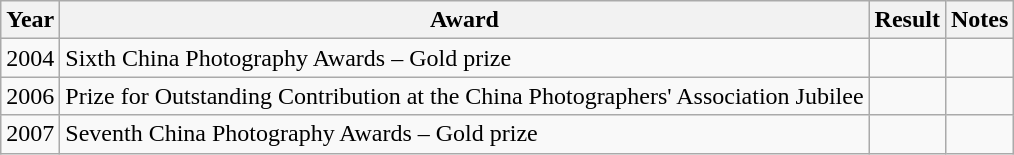<table class="wikitable">
<tr>
<th>Year</th>
<th>Award</th>
<th>Result</th>
<th>Notes</th>
</tr>
<tr>
<td>2004</td>
<td>Sixth China Photography Awards – Gold prize</td>
<td></td>
<td></td>
</tr>
<tr>
<td>2006</td>
<td>Prize for Outstanding Contribution at the China Photographers' Association Jubilee</td>
<td></td>
<td></td>
</tr>
<tr>
<td>2007</td>
<td>Seventh China Photography Awards – Gold prize</td>
<td></td>
<td></td>
</tr>
</table>
